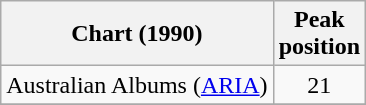<table class="wikitable sortable">
<tr>
<th align="left">Chart (1990)</th>
<th align="center">Peak<br>position</th>
</tr>
<tr>
<td align="left">Australian Albums (<a href='#'>ARIA</a>)</td>
<td align="center">21</td>
</tr>
<tr>
</tr>
</table>
